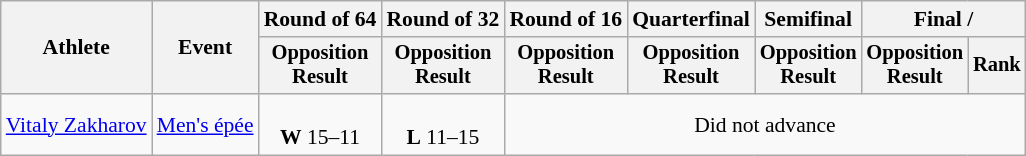<table class=wikitable style=font-size:90%;text-align:center>
<tr>
<th rowspan=2>Athlete</th>
<th rowspan=2>Event</th>
<th>Round of 64</th>
<th>Round of 32</th>
<th>Round of 16</th>
<th>Quarterfinal</th>
<th>Semifinal</th>
<th colspan=2>Final / </th>
</tr>
<tr style=font-size:95%>
<th>Opposition<br>Result</th>
<th>Opposition<br>Result</th>
<th>Opposition<br>Result</th>
<th>Opposition<br>Result</th>
<th>Opposition<br>Result</th>
<th>Opposition<br>Result</th>
<th>Rank</th>
</tr>
<tr>
<td align=left><a href='#'>Vitaly Zakharov</a></td>
<td align=left><a href='#'>Men's épée</a></td>
<td><br><strong>W</strong> 15–11</td>
<td><br><strong>L</strong> 11–15</td>
<td colspan=5>Did not advance</td>
</tr>
</table>
